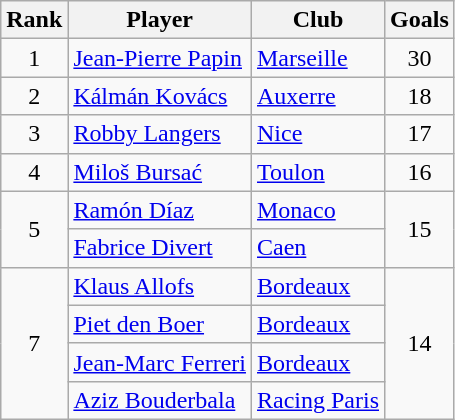<table class="wikitable" style="text-align:center">
<tr>
<th>Rank</th>
<th>Player</th>
<th>Club</th>
<th>Goals</th>
</tr>
<tr>
<td>1</td>
<td align="left"> <a href='#'>Jean-Pierre Papin</a></td>
<td align="left"><a href='#'>Marseille</a></td>
<td>30</td>
</tr>
<tr>
<td>2</td>
<td align="left"> <a href='#'>Kálmán Kovács</a></td>
<td align="left"><a href='#'>Auxerre</a></td>
<td>18</td>
</tr>
<tr>
<td>3</td>
<td align="left">  <a href='#'>Robby Langers</a></td>
<td align="left"><a href='#'>Nice</a></td>
<td>17</td>
</tr>
<tr>
<td>4</td>
<td align="left"> <a href='#'>Miloš Bursać</a></td>
<td align="left"><a href='#'>Toulon</a></td>
<td>16</td>
</tr>
<tr>
<td rowspan="2">5</td>
<td align="left"> <a href='#'>Ramón Díaz</a></td>
<td align="left"><a href='#'>Monaco</a></td>
<td rowspan="2">15</td>
</tr>
<tr>
<td align="left"> <a href='#'>Fabrice Divert</a></td>
<td align="left"><a href='#'>Caen</a></td>
</tr>
<tr>
<td rowspan="4">7</td>
<td align="left"> <a href='#'>Klaus Allofs</a></td>
<td align="left"><a href='#'>Bordeaux</a></td>
<td rowspan="4">14</td>
</tr>
<tr>
<td align="left"> <a href='#'>Piet den Boer</a></td>
<td align="left"><a href='#'>Bordeaux</a></td>
</tr>
<tr>
<td align="left"> <a href='#'>Jean-Marc Ferreri</a></td>
<td align="left"><a href='#'>Bordeaux</a></td>
</tr>
<tr>
<td align="left"> <a href='#'>Aziz Bouderbala</a></td>
<td align="left"><a href='#'>Racing Paris</a></td>
</tr>
</table>
